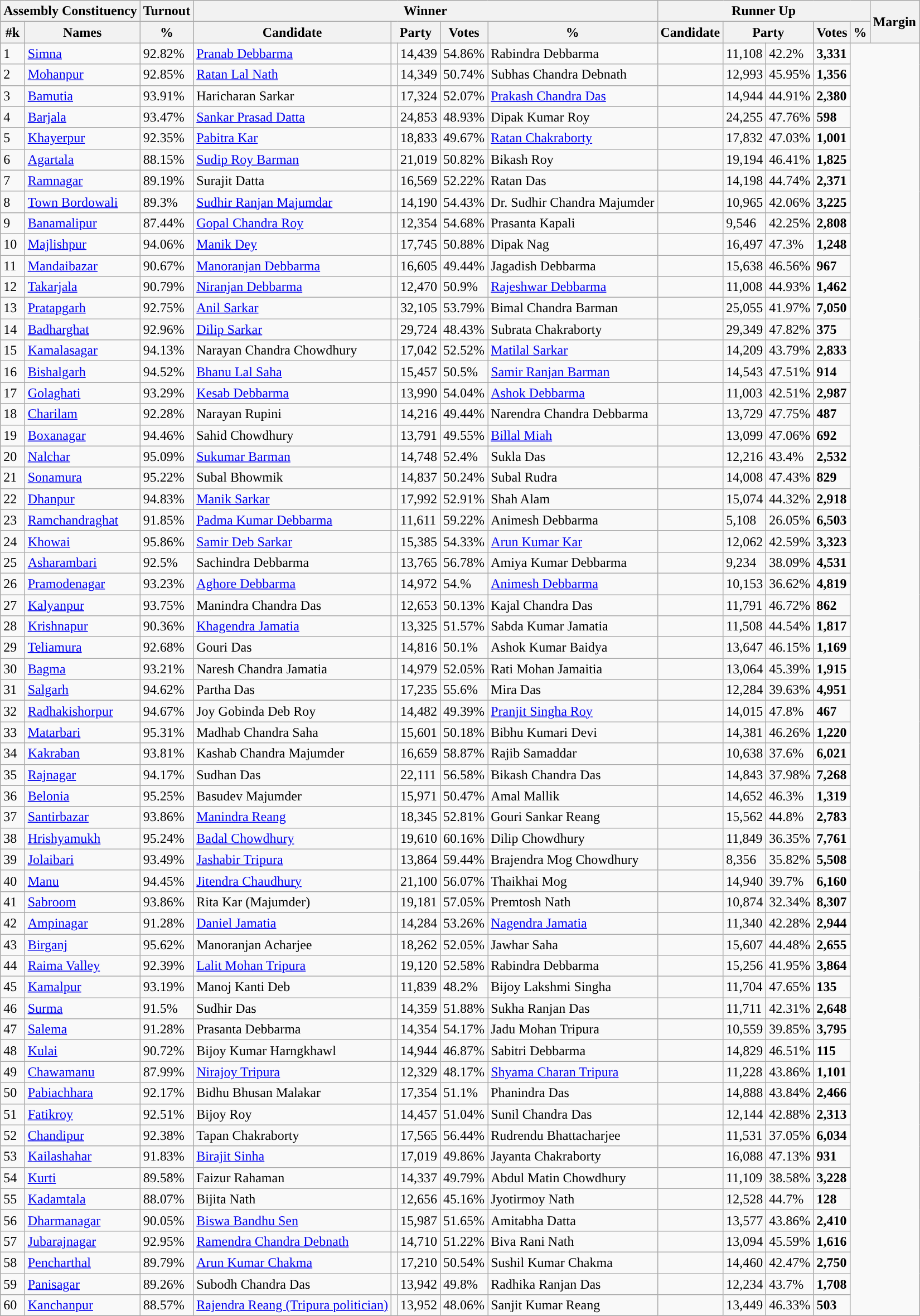<table class="wikitable sortable">
<tr>
<th colspan="2">Assembly Constituency</th>
<th>Turnout</th>
<th colspan="5">Winner</th>
<th colspan="5">Runner Up</th>
<th rowspan="2" data-sort-type=number>Margin</th>
</tr>
<tr>
<th>#k</th>
<th>Names</th>
<th>%</th>
<th>Candidate</th>
<th colspan="2">Party</th>
<th data-sort-type=number>Votes</th>
<th>%</th>
<th>Candidate</th>
<th colspan="2">Party</th>
<th data-sort-type=number>Votes</th>
<th>%</th>
</tr>
<tr>
<td>1</td>
<td><a href='#'>Simna</a></td>
<td>92.82%</td>
<td><a href='#'>Pranab Debbarma</a></td>
<td></td>
<td>14,439</td>
<td>54.86%</td>
<td>Rabindra Debbarma</td>
<td></td>
<td>11,108</td>
<td>42.2%</td>
<td style="background:"><span><strong>3,331</strong></span></td>
</tr>
<tr>
<td>2</td>
<td><a href='#'>Mohanpur</a></td>
<td>92.85%</td>
<td><a href='#'>Ratan Lal Nath</a></td>
<td></td>
<td>14,349</td>
<td>50.74%</td>
<td>Subhas Chandra Debnath</td>
<td></td>
<td>12,993</td>
<td>45.95%</td>
<td style="background:"><span><strong>1,356</strong></span></td>
</tr>
<tr>
<td>3</td>
<td><a href='#'>Bamutia</a></td>
<td>93.91%</td>
<td>Haricharan Sarkar</td>
<td></td>
<td>17,324</td>
<td>52.07%</td>
<td><a href='#'>Prakash Chandra Das</a></td>
<td></td>
<td>14,944</td>
<td>44.91%</td>
<td style="background:"><span><strong>2,380</strong></span></td>
</tr>
<tr>
<td>4</td>
<td><a href='#'>Barjala</a></td>
<td>93.47%</td>
<td><a href='#'>Sankar Prasad Datta</a></td>
<td></td>
<td>24,853</td>
<td>48.93%</td>
<td>Dipak Kumar Roy</td>
<td></td>
<td>24,255</td>
<td>47.76%</td>
<td style="background:"><span><strong>598</strong></span></td>
</tr>
<tr>
<td>5</td>
<td><a href='#'>Khayerpur</a></td>
<td>92.35%</td>
<td><a href='#'>Pabitra Kar</a></td>
<td></td>
<td>18,833</td>
<td>49.67%</td>
<td><a href='#'>Ratan Chakraborty</a></td>
<td></td>
<td>17,832</td>
<td>47.03%</td>
<td style="background:"><span><strong>1,001</strong></span></td>
</tr>
<tr>
<td>6</td>
<td><a href='#'>Agartala</a></td>
<td>88.15%</td>
<td><a href='#'>Sudip Roy Barman</a></td>
<td></td>
<td>21,019</td>
<td>50.82%</td>
<td>Bikash Roy</td>
<td></td>
<td>19,194</td>
<td>46.41%</td>
<td style="background:"><span><strong>1,825</strong></span></td>
</tr>
<tr>
<td>7</td>
<td><a href='#'>Ramnagar</a></td>
<td>89.19%</td>
<td>Surajit Datta</td>
<td></td>
<td>16,569</td>
<td>52.22%</td>
<td>Ratan Das</td>
<td></td>
<td>14,198</td>
<td>44.74%</td>
<td style="background:"><span><strong>2,371</strong></span></td>
</tr>
<tr>
<td>8</td>
<td><a href='#'>Town Bordowali</a></td>
<td>89.3%</td>
<td><a href='#'>Sudhir Ranjan Majumdar</a></td>
<td></td>
<td>14,190</td>
<td>54.43%</td>
<td>Dr. Sudhir Chandra Majumder</td>
<td></td>
<td>10,965</td>
<td>42.06%</td>
<td style="background:"><span><strong>3,225</strong></span></td>
</tr>
<tr>
<td>9</td>
<td><a href='#'>Banamalipur</a></td>
<td>87.44%</td>
<td><a href='#'>Gopal Chandra Roy</a></td>
<td></td>
<td>12,354</td>
<td>54.68%</td>
<td>Prasanta Kapali</td>
<td></td>
<td>9,546</td>
<td>42.25%</td>
<td style="background:"><span><strong>2,808</strong></span></td>
</tr>
<tr>
<td>10</td>
<td><a href='#'>Majlishpur</a></td>
<td>94.06%</td>
<td><a href='#'>Manik Dey</a></td>
<td></td>
<td>17,745</td>
<td>50.88%</td>
<td>Dipak Nag</td>
<td></td>
<td>16,497</td>
<td>47.3%</td>
<td style="background:"><span><strong>1,248</strong></span></td>
</tr>
<tr>
<td>11</td>
<td><a href='#'>Mandaibazar</a></td>
<td>90.67%</td>
<td><a href='#'>Manoranjan Debbarma</a></td>
<td></td>
<td>16,605</td>
<td>49.44%</td>
<td>Jagadish Debbarma</td>
<td></td>
<td>15,638</td>
<td>46.56%</td>
<td style="background:"><span><strong>967</strong></span></td>
</tr>
<tr>
<td>12</td>
<td><a href='#'>Takarjala</a></td>
<td>90.79%</td>
<td><a href='#'>Niranjan Debbarma</a></td>
<td></td>
<td>12,470</td>
<td>50.9%</td>
<td><a href='#'>Rajeshwar Debbarma</a></td>
<td></td>
<td>11,008</td>
<td>44.93%</td>
<td style="background:"><span><strong>1,462</strong></span></td>
</tr>
<tr>
<td>13</td>
<td><a href='#'>Pratapgarh</a></td>
<td>92.75%</td>
<td><a href='#'>Anil Sarkar</a></td>
<td></td>
<td>32,105</td>
<td>53.79%</td>
<td>Bimal Chandra Barman</td>
<td></td>
<td>25,055</td>
<td>41.97%</td>
<td style="background:"><span><strong>7,050</strong></span></td>
</tr>
<tr>
<td>14</td>
<td><a href='#'>Badharghat</a></td>
<td>92.96%</td>
<td><a href='#'>Dilip Sarkar</a></td>
<td></td>
<td>29,724</td>
<td>48.43%</td>
<td>Subrata Chakraborty</td>
<td></td>
<td>29,349</td>
<td>47.82%</td>
<td style="background:"><span><strong>375</strong></span></td>
</tr>
<tr>
<td>15</td>
<td><a href='#'>Kamalasagar</a></td>
<td>94.13%</td>
<td>Narayan Chandra Chowdhury</td>
<td></td>
<td>17,042</td>
<td>52.52%</td>
<td><a href='#'>Matilal Sarkar</a></td>
<td></td>
<td>14,209</td>
<td>43.79%</td>
<td style="background:"><span><strong>2,833</strong></span></td>
</tr>
<tr>
<td>16</td>
<td><a href='#'>Bishalgarh</a></td>
<td>94.52%</td>
<td><a href='#'>Bhanu Lal Saha</a></td>
<td></td>
<td>15,457</td>
<td>50.5%</td>
<td><a href='#'>Samir Ranjan Barman</a></td>
<td></td>
<td>14,543</td>
<td>47.51%</td>
<td style="background:"><span><strong>914</strong></span></td>
</tr>
<tr>
<td>17</td>
<td><a href='#'>Golaghati</a></td>
<td>93.29%</td>
<td><a href='#'>Kesab Debbarma</a></td>
<td></td>
<td>13,990</td>
<td>54.04%</td>
<td><a href='#'>Ashok Debbarma</a></td>
<td></td>
<td>11,003</td>
<td>42.51%</td>
<td style="background:"><span><strong>2,987</strong></span></td>
</tr>
<tr>
<td>18</td>
<td><a href='#'>Charilam</a></td>
<td>92.28%</td>
<td>Narayan Rupini</td>
<td></td>
<td>14,216</td>
<td>49.44%</td>
<td>Narendra Chandra Debbarma</td>
<td></td>
<td>13,729</td>
<td>47.75%</td>
<td style="background:"><span><strong>487</strong></span></td>
</tr>
<tr>
<td>19</td>
<td><a href='#'>Boxanagar</a></td>
<td>94.46%</td>
<td>Sahid Chowdhury</td>
<td></td>
<td>13,791</td>
<td>49.55%</td>
<td><a href='#'>Billal Miah</a></td>
<td></td>
<td>13,099</td>
<td>47.06%</td>
<td style="background:"><span><strong>692</strong></span></td>
</tr>
<tr>
<td>20</td>
<td><a href='#'>Nalchar</a></td>
<td>95.09%</td>
<td><a href='#'>Sukumar Barman</a></td>
<td></td>
<td>14,748</td>
<td>52.4%</td>
<td>Sukla Das</td>
<td></td>
<td>12,216</td>
<td>43.4%</td>
<td style="background:"><span><strong>2,532</strong></span></td>
</tr>
<tr>
<td>21</td>
<td><a href='#'>Sonamura</a></td>
<td>95.22%</td>
<td>Subal Bhowmik</td>
<td></td>
<td>14,837</td>
<td>50.24%</td>
<td>Subal Rudra</td>
<td></td>
<td>14,008</td>
<td>47.43%</td>
<td style="background:"><span><strong>829</strong></span></td>
</tr>
<tr>
<td>22</td>
<td><a href='#'>Dhanpur</a></td>
<td>94.83%</td>
<td><a href='#'>Manik Sarkar</a></td>
<td></td>
<td>17,992</td>
<td>52.91%</td>
<td>Shah Alam</td>
<td></td>
<td>15,074</td>
<td>44.32%</td>
<td style="background:"><span><strong>2,918</strong></span></td>
</tr>
<tr>
<td>23</td>
<td><a href='#'>Ramchandraghat</a></td>
<td>91.85%</td>
<td><a href='#'>Padma Kumar Debbarma</a></td>
<td></td>
<td>11,611</td>
<td>59.22%</td>
<td>Animesh Debbarma</td>
<td></td>
<td>5,108</td>
<td>26.05%</td>
<td style="background:"><span><strong>6,503</strong></span></td>
</tr>
<tr>
<td>24</td>
<td><a href='#'>Khowai</a></td>
<td>95.86%</td>
<td><a href='#'>Samir Deb Sarkar</a></td>
<td></td>
<td>15,385</td>
<td>54.33%</td>
<td><a href='#'>Arun Kumar Kar</a></td>
<td></td>
<td>12,062</td>
<td>42.59%</td>
<td style="background:"><span><strong>3,323</strong></span></td>
</tr>
<tr>
<td>25</td>
<td><a href='#'>Asharambari</a></td>
<td>92.5%</td>
<td>Sachindra Debbarma</td>
<td></td>
<td>13,765</td>
<td>56.78%</td>
<td>Amiya Kumar Debbarma</td>
<td></td>
<td>9,234</td>
<td>38.09%</td>
<td style="background:"><span><strong>4,531</strong></span></td>
</tr>
<tr>
<td>26</td>
<td><a href='#'>Pramodenagar</a></td>
<td>93.23%</td>
<td><a href='#'>Aghore Debbarma</a></td>
<td></td>
<td>14,972</td>
<td>54.%</td>
<td><a href='#'>Animesh Debbarma</a></td>
<td></td>
<td>10,153</td>
<td>36.62%</td>
<td style="background:"><span><strong>4,819</strong></span></td>
</tr>
<tr>
<td>27</td>
<td><a href='#'>Kalyanpur</a></td>
<td>93.75%</td>
<td>Manindra Chandra Das</td>
<td></td>
<td>12,653</td>
<td>50.13%</td>
<td>Kajal Chandra Das</td>
<td></td>
<td>11,791</td>
<td>46.72%</td>
<td style="background:"><span><strong>862</strong></span></td>
</tr>
<tr>
<td>28</td>
<td><a href='#'>Krishnapur</a></td>
<td>90.36%</td>
<td><a href='#'>Khagendra Jamatia</a></td>
<td></td>
<td>13,325</td>
<td>51.57%</td>
<td>Sabda Kumar Jamatia</td>
<td></td>
<td>11,508</td>
<td>44.54%</td>
<td style="background:"><span><strong>1,817</strong></span></td>
</tr>
<tr>
<td>29</td>
<td><a href='#'>Teliamura</a></td>
<td>92.68%</td>
<td>Gouri Das</td>
<td></td>
<td>14,816</td>
<td>50.1%</td>
<td>Ashok Kumar Baidya</td>
<td></td>
<td>13,647</td>
<td>46.15%</td>
<td style="background:"><span><strong>1,169</strong></span></td>
</tr>
<tr>
<td>30</td>
<td><a href='#'>Bagma</a></td>
<td>93.21%</td>
<td>Naresh Chandra Jamatia</td>
<td></td>
<td>14,979</td>
<td>52.05%</td>
<td>Rati Mohan Jamaitia</td>
<td></td>
<td>13,064</td>
<td>45.39%</td>
<td style="background:"><span><strong>1,915</strong></span></td>
</tr>
<tr>
<td>31</td>
<td><a href='#'>Salgarh</a></td>
<td>94.62%</td>
<td>Partha Das</td>
<td></td>
<td>17,235</td>
<td>55.6%</td>
<td>Mira Das</td>
<td></td>
<td>12,284</td>
<td>39.63%</td>
<td style="background:"><span><strong>4,951</strong></span></td>
</tr>
<tr>
<td>32</td>
<td><a href='#'>Radhakishorpur</a></td>
<td>94.67%</td>
<td>Joy Gobinda Deb Roy</td>
<td></td>
<td>14,482</td>
<td>49.39%</td>
<td><a href='#'>Pranjit Singha Roy</a></td>
<td></td>
<td>14,015</td>
<td>47.8%</td>
<td style="background:"><span><strong>467</strong></span></td>
</tr>
<tr>
<td>33</td>
<td><a href='#'>Matarbari</a></td>
<td>95.31%</td>
<td>Madhab Chandra Saha</td>
<td></td>
<td>15,601</td>
<td>50.18%</td>
<td>Bibhu Kumari Devi</td>
<td></td>
<td>14,381</td>
<td>46.26%</td>
<td style="background:"><span><strong>1,220</strong></span></td>
</tr>
<tr>
<td>34</td>
<td><a href='#'>Kakraban</a></td>
<td>93.81%</td>
<td>Kashab Chandra Majumder</td>
<td></td>
<td>16,659</td>
<td>58.87%</td>
<td>Rajib Samaddar</td>
<td></td>
<td>10,638</td>
<td>37.6%</td>
<td style="background:"><span><strong>6,021</strong></span></td>
</tr>
<tr>
<td>35</td>
<td><a href='#'>Rajnagar</a></td>
<td>94.17%</td>
<td>Sudhan Das</td>
<td></td>
<td>22,111</td>
<td>56.58%</td>
<td>Bikash Chandra Das</td>
<td></td>
<td>14,843</td>
<td>37.98%</td>
<td style="background:"><span><strong>7,268</strong></span></td>
</tr>
<tr>
<td>36</td>
<td><a href='#'>Belonia</a></td>
<td>95.25%</td>
<td>Basudev Majumder</td>
<td></td>
<td>15,971</td>
<td>50.47%</td>
<td>Amal Mallik</td>
<td></td>
<td>14,652</td>
<td>46.3%</td>
<td style="background:"><span><strong>1,319</strong></span></td>
</tr>
<tr>
<td>37</td>
<td><a href='#'>Santirbazar</a></td>
<td>93.86%</td>
<td><a href='#'>Manindra Reang</a></td>
<td></td>
<td>18,345</td>
<td>52.81%</td>
<td>Gouri Sankar Reang</td>
<td></td>
<td>15,562</td>
<td>44.8%</td>
<td style="background:"><span><strong>2,783</strong></span></td>
</tr>
<tr>
<td>38</td>
<td><a href='#'>Hrishyamukh</a></td>
<td>95.24%</td>
<td><a href='#'>Badal Chowdhury</a></td>
<td></td>
<td>19,610</td>
<td>60.16%</td>
<td>Dilip Chowdhury</td>
<td></td>
<td>11,849</td>
<td>36.35%</td>
<td style="background:"><span><strong>7,761</strong></span></td>
</tr>
<tr>
<td>39</td>
<td><a href='#'>Jolaibari</a></td>
<td>93.49%</td>
<td><a href='#'>Jashabir Tripura</a></td>
<td></td>
<td>13,864</td>
<td>59.44%</td>
<td>Brajendra Mog Chowdhury</td>
<td></td>
<td>8,356</td>
<td>35.82%</td>
<td style="background:"><span><strong>5,508</strong></span></td>
</tr>
<tr>
<td>40</td>
<td><a href='#'>Manu</a></td>
<td>94.45%</td>
<td><a href='#'>Jitendra Chaudhury</a></td>
<td></td>
<td>21,100</td>
<td>56.07%</td>
<td>Thaikhai Mog</td>
<td></td>
<td>14,940</td>
<td>39.7%</td>
<td style="background:"><span><strong>6,160</strong></span></td>
</tr>
<tr>
<td>41</td>
<td><a href='#'>Sabroom</a></td>
<td>93.86%</td>
<td>Rita Kar (Majumder)</td>
<td></td>
<td>19,181</td>
<td>57.05%</td>
<td>Premtosh Nath</td>
<td></td>
<td>10,874</td>
<td>32.34%</td>
<td style="background:"><span><strong>8,307</strong></span></td>
</tr>
<tr>
<td>42</td>
<td><a href='#'>Ampinagar</a></td>
<td>91.28%</td>
<td><a href='#'>Daniel Jamatia</a></td>
<td></td>
<td>14,284</td>
<td>53.26%</td>
<td><a href='#'>Nagendra Jamatia</a></td>
<td></td>
<td>11,340</td>
<td>42.28%</td>
<td style="background:"><span><strong>2,944</strong></span></td>
</tr>
<tr>
<td>43</td>
<td><a href='#'>Birganj</a></td>
<td>95.62%</td>
<td>Manoranjan Acharjee</td>
<td></td>
<td>18,262</td>
<td>52.05%</td>
<td>Jawhar Saha</td>
<td></td>
<td>15,607</td>
<td>44.48%</td>
<td style="background:"><span><strong>2,655</strong></span></td>
</tr>
<tr>
<td>44</td>
<td><a href='#'>Raima Valley</a></td>
<td>92.39%</td>
<td><a href='#'>Lalit Mohan Tripura</a></td>
<td></td>
<td>19,120</td>
<td>52.58%</td>
<td>Rabindra Debbarma</td>
<td></td>
<td>15,256</td>
<td>41.95%</td>
<td style="background:"><span><strong>3,864</strong></span></td>
</tr>
<tr>
<td>45</td>
<td><a href='#'>Kamalpur</a></td>
<td>93.19%</td>
<td>Manoj Kanti Deb</td>
<td></td>
<td>11,839</td>
<td>48.2%</td>
<td>Bijoy Lakshmi Singha</td>
<td></td>
<td>11,704</td>
<td>47.65%</td>
<td style="background:"><span><strong>135</strong></span></td>
</tr>
<tr>
<td>46</td>
<td><a href='#'>Surma</a></td>
<td>91.5%</td>
<td>Sudhir Das</td>
<td></td>
<td>14,359</td>
<td>51.88%</td>
<td>Sukha Ranjan Das</td>
<td></td>
<td>11,711</td>
<td>42.31%</td>
<td style="background:"><span><strong>2,648</strong></span></td>
</tr>
<tr>
<td>47</td>
<td><a href='#'>Salema</a></td>
<td>91.28%</td>
<td>Prasanta Debbarma</td>
<td></td>
<td>14,354</td>
<td>54.17%</td>
<td>Jadu Mohan Tripura</td>
<td></td>
<td>10,559</td>
<td>39.85%</td>
<td style="background:"><span><strong>3,795</strong></span></td>
</tr>
<tr>
<td>48</td>
<td><a href='#'>Kulai</a></td>
<td>90.72%</td>
<td>Bijoy Kumar Harngkhawl</td>
<td></td>
<td>14,944</td>
<td>46.87%</td>
<td>Sabitri Debbarma</td>
<td></td>
<td>14,829</td>
<td>46.51%</td>
<td style="background:"><span><strong>115</strong></span></td>
</tr>
<tr>
<td>49</td>
<td><a href='#'>Chawamanu</a></td>
<td>87.99%</td>
<td><a href='#'>Nirajoy Tripura</a></td>
<td></td>
<td>12,329</td>
<td>48.17%</td>
<td><a href='#'>Shyama Charan Tripura</a></td>
<td></td>
<td>11,228</td>
<td>43.86%</td>
<td style="background:"><span><strong>1,101</strong></span></td>
</tr>
<tr>
<td>50</td>
<td><a href='#'>Pabiachhara</a></td>
<td>92.17%</td>
<td>Bidhu Bhusan Malakar</td>
<td></td>
<td>17,354</td>
<td>51.1%</td>
<td>Phanindra Das</td>
<td></td>
<td>14,888</td>
<td>43.84%</td>
<td style="background:"><span><strong>2,466</strong></span></td>
</tr>
<tr>
<td>51</td>
<td><a href='#'>Fatikroy</a></td>
<td>92.51%</td>
<td>Bijoy Roy</td>
<td></td>
<td>14,457</td>
<td>51.04%</td>
<td>Sunil Chandra Das</td>
<td></td>
<td>12,144</td>
<td>42.88%</td>
<td style="background:"><span><strong>2,313</strong></span></td>
</tr>
<tr>
<td>52</td>
<td><a href='#'>Chandipur</a></td>
<td>92.38%</td>
<td>Tapan Chakraborty</td>
<td></td>
<td>17,565</td>
<td>56.44%</td>
<td>Rudrendu Bhattacharjee</td>
<td></td>
<td>11,531</td>
<td>37.05%</td>
<td style="background:"><span><strong>6,034</strong></span></td>
</tr>
<tr>
<td>53</td>
<td><a href='#'>Kailashahar</a></td>
<td>91.83%</td>
<td><a href='#'>Birajit Sinha</a></td>
<td></td>
<td>17,019</td>
<td>49.86%</td>
<td>Jayanta Chakraborty</td>
<td></td>
<td>16,088</td>
<td>47.13%</td>
<td style="background:"><span><strong>931</strong></span></td>
</tr>
<tr>
<td>54</td>
<td><a href='#'>Kurti</a></td>
<td>89.58%</td>
<td>Faizur Rahaman</td>
<td></td>
<td>14,337</td>
<td>49.79%</td>
<td>Abdul Matin Chowdhury</td>
<td></td>
<td>11,109</td>
<td>38.58%</td>
<td style="background:"><span><strong>3,228</strong></span></td>
</tr>
<tr>
<td>55</td>
<td><a href='#'>Kadamtala</a></td>
<td>88.07%</td>
<td>Bijita Nath</td>
<td></td>
<td>12,656</td>
<td>45.16%</td>
<td>Jyotirmoy Nath</td>
<td></td>
<td>12,528</td>
<td>44.7%</td>
<td style="background:"><span><strong>128</strong></span></td>
</tr>
<tr>
<td>56</td>
<td><a href='#'>Dharmanagar</a></td>
<td>90.05%</td>
<td><a href='#'>Biswa Bandhu Sen</a></td>
<td></td>
<td>15,987</td>
<td>51.65%</td>
<td>Amitabha Datta</td>
<td></td>
<td>13,577</td>
<td>43.86%</td>
<td style="background:"><span><strong>2,410</strong></span></td>
</tr>
<tr>
<td>57</td>
<td><a href='#'>Jubarajnagar</a></td>
<td>92.95%</td>
<td><a href='#'>Ramendra Chandra Debnath</a></td>
<td></td>
<td>14,710</td>
<td>51.22%</td>
<td>Biva Rani Nath</td>
<td></td>
<td>13,094</td>
<td>45.59%</td>
<td style="background:"><span><strong>1,616</strong></span></td>
</tr>
<tr>
<td>58</td>
<td><a href='#'>Pencharthal</a></td>
<td>89.79%</td>
<td><a href='#'>Arun Kumar Chakma</a></td>
<td></td>
<td>17,210</td>
<td>50.54%</td>
<td>Sushil Kumar Chakma</td>
<td></td>
<td>14,460</td>
<td>42.47%</td>
<td style="background:"><span><strong>2,750</strong></span></td>
</tr>
<tr>
<td>59</td>
<td><a href='#'>Panisagar</a></td>
<td>89.26%</td>
<td>Subodh Chandra Das</td>
<td></td>
<td>13,942</td>
<td>49.8%</td>
<td>Radhika Ranjan Das</td>
<td></td>
<td>12,234</td>
<td>43.7%</td>
<td style="background:"><span><strong>1,708</strong></span></td>
</tr>
<tr>
<td>60</td>
<td><a href='#'>Kanchanpur</a></td>
<td>88.57%</td>
<td><a href='#'>Rajendra Reang (Tripura politician)</a></td>
<td></td>
<td>13,952</td>
<td>48.06%</td>
<td>Sanjit Kumar Reang</td>
<td></td>
<td>13,449</td>
<td>46.33%</td>
<td style="background:"><span><strong>503</strong></span></td>
</tr>
</table>
